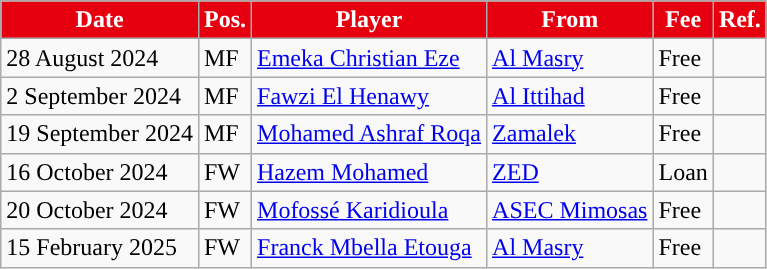<table class="wikitable plainrowheaders sortable">
<tr>
<th style="background:#e6000f; color:#ffffff; ">Date</th>
<th style="background:#e6000f; color:#ffffff; ">Pos.</th>
<th style="background:#e6000f; color:#ffffff; ">Player</th>
<th style="background:#e6000f; color:#ffffff; ">From</th>
<th style="background:#e6000f; color:#ffffff; ">Fee</th>
<th style="background:#e6000f; color:#ffffff; ">Ref.</th>
</tr>
<tr>
<td>28 August 2024</td>
<td>MF</td>
<td> <a href='#'>Emeka Christian Eze</a></td>
<td> <a href='#'>Al Masry</a></td>
<td>Free</td>
<td></td>
</tr>
<tr>
<td>2 September 2024</td>
<td>MF</td>
<td> <a href='#'>Fawzi El Henawy</a></td>
<td> <a href='#'>Al Ittihad</a></td>
<td>Free</td>
<td></td>
</tr>
<tr>
<td>19 September 2024</td>
<td>MF</td>
<td> <a href='#'>Mohamed Ashraf Roqa</a></td>
<td> <a href='#'>Zamalek</a></td>
<td>Free</td>
<td></td>
</tr>
<tr>
<td>16 October 2024</td>
<td>FW</td>
<td> <a href='#'>Hazem Mohamed</a></td>
<td> <a href='#'>ZED</a></td>
<td>Loan</td>
<td></td>
</tr>
<tr>
<td>20 October 2024</td>
<td>FW</td>
<td> <a href='#'>Mofossé Karidioula</a></td>
<td> <a href='#'>ASEC Mimosas</a></td>
<td>Free</td>
<td></td>
</tr>
<tr>
<td>15 February 2025</td>
<td>FW</td>
<td> <a href='#'>Franck Mbella Etouga</a></td>
<td> <a href='#'>Al Masry</a></td>
<td>Free</td>
<td></td>
</tr>
</table>
